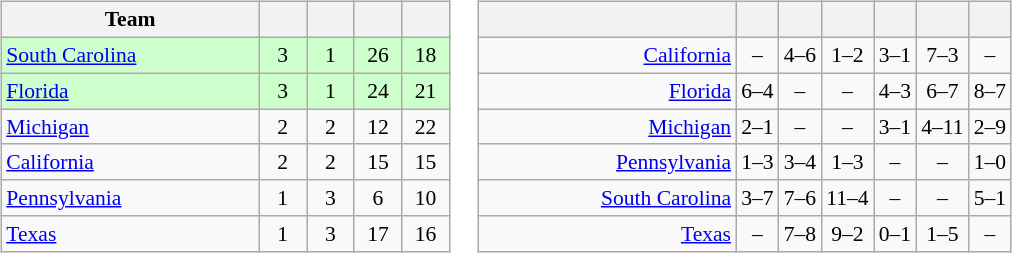<table>
<tr>
<td><br><table class="wikitable" style="text-align: center; font-size: 90%;">
<tr>
<th width=165>Team</th>
<th width=25></th>
<th width=25></th>
<th width=25></th>
<th width=25></th>
</tr>
<tr bgcolor="#ccffcc">
<td align="left"> <a href='#'>South Carolina</a></td>
<td>3</td>
<td>1</td>
<td>26</td>
<td>18</td>
</tr>
<tr bgcolor="#ccffcc">
<td align="left"> <a href='#'>Florida</a></td>
<td>3</td>
<td>1</td>
<td>24</td>
<td>21</td>
</tr>
<tr>
<td align="left"> <a href='#'>Michigan</a></td>
<td>2</td>
<td>2</td>
<td>12</td>
<td>22</td>
</tr>
<tr>
<td align="left"> <a href='#'>California</a></td>
<td>2</td>
<td>2</td>
<td>15</td>
<td>15</td>
</tr>
<tr>
<td align="left"> <a href='#'>Pennsylvania</a></td>
<td>1</td>
<td>3</td>
<td>6</td>
<td>10</td>
</tr>
<tr>
<td align="left"> <a href='#'>Texas</a></td>
<td>1</td>
<td>3</td>
<td>17</td>
<td>16</td>
</tr>
</table>
</td>
<td><br><table class="wikitable" style="text-align:center; font-size:90%;">
<tr>
<th width=165> </th>
<th></th>
<th></th>
<th></th>
<th></th>
<th></th>
<th></th>
</tr>
<tr>
<td style="text-align:right;"><a href='#'>California</a> </td>
<td>–</td>
<td>4–6</td>
<td>1–2</td>
<td>3–1</td>
<td>7–3</td>
<td>–</td>
</tr>
<tr>
<td style="text-align:right;"><a href='#'>Florida</a> </td>
<td>6–4</td>
<td>–</td>
<td>–</td>
<td>4–3</td>
<td>6–7</td>
<td>8–7</td>
</tr>
<tr>
<td style="text-align:right;"><a href='#'>Michigan</a> </td>
<td>2–1</td>
<td>–</td>
<td>–</td>
<td>3–1</td>
<td>4–11</td>
<td>2–9</td>
</tr>
<tr>
<td style="text-align:right;"><a href='#'>Pennsylvania</a> </td>
<td>1–3</td>
<td>3–4</td>
<td>1–3</td>
<td>–</td>
<td>–</td>
<td>1–0</td>
</tr>
<tr>
<td style="text-align:right;"><a href='#'>South Carolina</a> </td>
<td>3–7</td>
<td>7–6</td>
<td>11–4</td>
<td>–</td>
<td>–</td>
<td>5–1</td>
</tr>
<tr>
<td style="text-align:right;"><a href='#'>Texas</a> </td>
<td>–</td>
<td>7–8</td>
<td>9–2</td>
<td>0–1</td>
<td>1–5</td>
<td>–</td>
</tr>
</table>
</td>
</tr>
</table>
